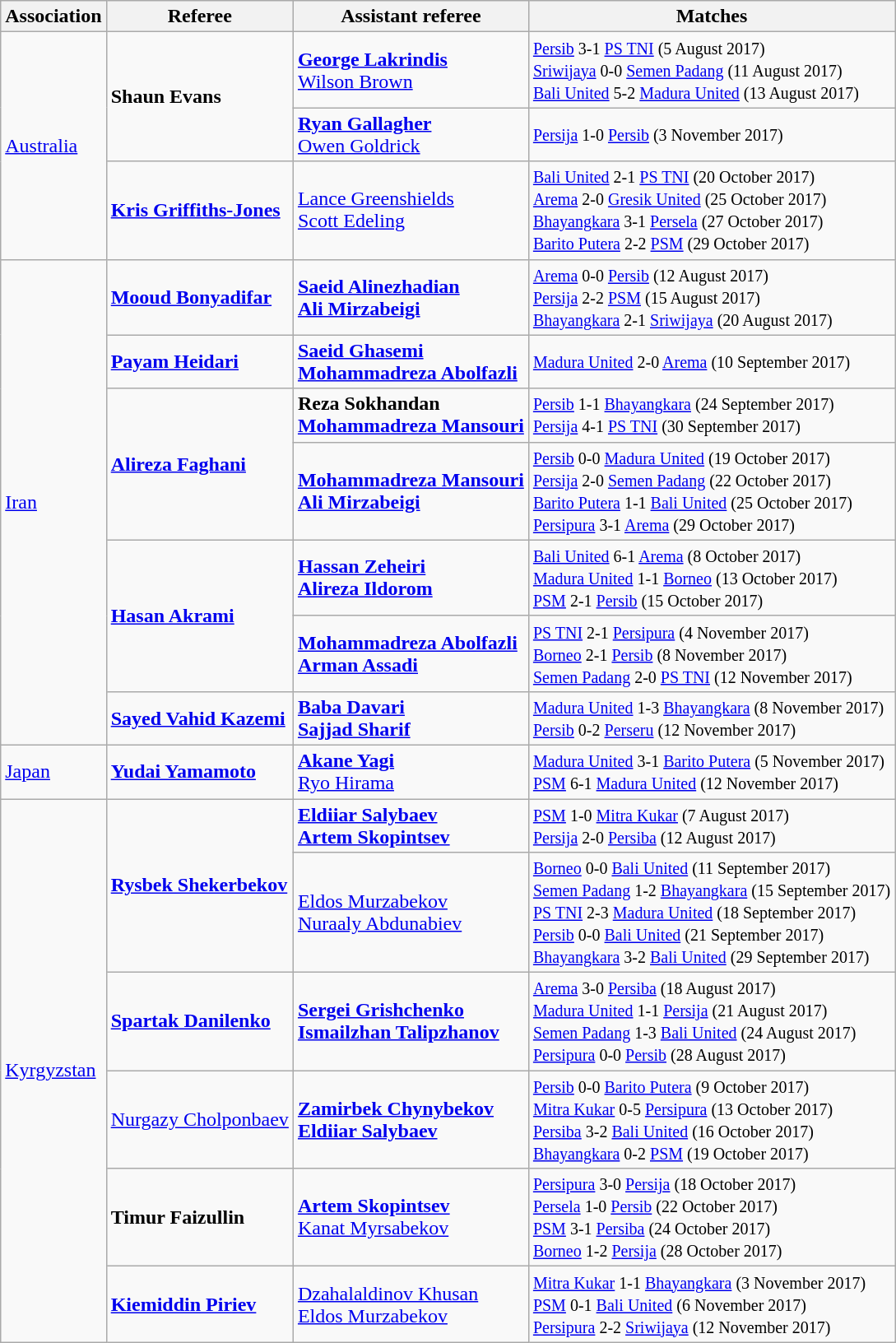<table class="wikitable">
<tr>
<th>Association</th>
<th>Referee</th>
<th>Assistant referee</th>
<th>Matches</th>
</tr>
<tr>
<td rowspan=3> <a href='#'>Australia</a></td>
<td rowspan=2><strong>Shaun Evans</strong></td>
<td><strong><a href='#'>George Lakrindis</a></strong><br><a href='#'>Wilson Brown</a></td>
<td><small><a href='#'>Persib</a> 3-1 <a href='#'>PS TNI</a> (5 August 2017)<br><a href='#'>Sriwijaya</a> 0-0 <a href='#'>Semen Padang</a> (11 August 2017)<br><a href='#'>Bali United</a> 5-2 <a href='#'>Madura United</a> (13 August 2017)</small></td>
</tr>
<tr>
<td><strong><a href='#'>Ryan Gallagher</a></strong><br><a href='#'>Owen Goldrick</a></td>
<td><small><a href='#'>Persija</a> 1-0 <a href='#'>Persib</a> (3 November 2017)</small></td>
</tr>
<tr>
<td><strong><a href='#'>Kris Griffiths-Jones</a></strong></td>
<td><a href='#'>Lance Greenshields</a><br><a href='#'>Scott Edeling</a></td>
<td><small><a href='#'>Bali United</a> 2-1 <a href='#'>PS TNI</a> (20 October 2017)<br><a href='#'>Arema</a> 2-0 <a href='#'>Gresik United</a> (25 October 2017)<br><a href='#'>Bhayangkara</a> 3-1 <a href='#'>Persela</a> (27 October 2017)<br><a href='#'>Barito Putera</a> 2-2 <a href='#'>PSM</a> (29 October 2017)</small></td>
</tr>
<tr>
<td rowspan=7> <a href='#'>Iran</a></td>
<td><strong><a href='#'>Mooud Bonyadifar</a></strong></td>
<td><strong><a href='#'>Saeid Alinezhadian</a></strong><br><strong><a href='#'>Ali Mirzabeigi</a></strong></td>
<td><small><a href='#'>Arema</a> 0-0 <a href='#'>Persib</a> (12 August 2017)<br><a href='#'>Persija</a> 2-2 <a href='#'>PSM</a> (15 August 2017)<br><a href='#'>Bhayangkara</a> 2-1 <a href='#'>Sriwijaya</a> (20 August 2017)</small></td>
</tr>
<tr>
<td><strong><a href='#'>Payam Heidari</a></strong></td>
<td><strong><a href='#'>Saeid Ghasemi</a></strong><br><strong><a href='#'>Mohammadreza Abolfazli</a></strong></td>
<td><small><a href='#'>Madura United</a> 2-0 <a href='#'>Arema</a> (10 September 2017)</small></td>
</tr>
<tr>
<td rowspan=2><strong><a href='#'>Alireza Faghani</a></strong></td>
<td><strong>Reza Sokhandan</strong><br><strong><a href='#'>Mohammadreza Mansouri</a></strong></td>
<td><small><a href='#'>Persib</a> 1-1 <a href='#'>Bhayangkara</a> (24 September 2017)<br><a href='#'>Persija</a> 4-1 <a href='#'>PS TNI</a> (30 September 2017)</small></td>
</tr>
<tr>
<td><strong><a href='#'>Mohammadreza Mansouri</a></strong><br><strong><a href='#'>Ali Mirzabeigi</a></strong></td>
<td><small><a href='#'>Persib</a> 0-0 <a href='#'>Madura United</a> (19 October 2017)<br><a href='#'>Persija</a> 2-0 <a href='#'>Semen Padang</a> (22 October 2017)<br><a href='#'>Barito Putera</a> 1-1 <a href='#'>Bali United</a> (25 October 2017)<br><a href='#'>Persipura</a> 3-1 <a href='#'>Arema</a> (29 October 2017)</small></td>
</tr>
<tr>
<td rowspan=2><strong><a href='#'>Hasan Akrami</a></strong></td>
<td><strong><a href='#'>Hassan Zeheiri</a></strong><br><strong><a href='#'>Alireza Ildorom</a></strong></td>
<td><small><a href='#'>Bali United</a> 6-1 <a href='#'>Arema</a> (8 October 2017)<br><a href='#'>Madura United</a> 1-1 <a href='#'>Borneo</a> (13 October 2017)<br><a href='#'>PSM</a> 2-1 <a href='#'>Persib</a> (15 October 2017)</small></td>
</tr>
<tr>
<td><strong><a href='#'>Mohammadreza Abolfazli</a></strong><br><strong><a href='#'>Arman Assadi</a></strong></td>
<td><small><a href='#'>PS TNI</a> 2-1 <a href='#'>Persipura</a> (4 November 2017)<br><a href='#'>Borneo</a> 2-1 <a href='#'>Persib</a> (8 November 2017)<br><a href='#'>Semen Padang</a> 2-0 <a href='#'>PS TNI</a> (12 November 2017)</small></td>
</tr>
<tr>
<td><strong><a href='#'>Sayed Vahid Kazemi</a></strong></td>
<td><strong><a href='#'>Baba Davari</a></strong><br><strong><a href='#'>Sajjad Sharif</a></strong></td>
<td><small><a href='#'>Madura United</a> 1-3 <a href='#'>Bhayangkara</a> (8 November 2017)<br><a href='#'>Persib</a> 0-2 <a href='#'>Perseru</a> (12 November 2017)</small></td>
</tr>
<tr>
<td> <a href='#'>Japan</a></td>
<td><strong><a href='#'>Yudai Yamamoto</a></strong></td>
<td><strong><a href='#'>Akane Yagi</a></strong><br><a href='#'>Ryo Hirama</a></td>
<td><small><a href='#'>Madura United</a> 3-1 <a href='#'>Barito Putera</a> (5 November 2017)<br><a href='#'>PSM</a> 6-1 <a href='#'>Madura United</a> (12 November 2017)</small></td>
</tr>
<tr>
<td rowspan=6> <a href='#'>Kyrgyzstan</a></td>
<td rowspan=2><strong><a href='#'>Rysbek Shekerbekov</a></strong></td>
<td><strong><a href='#'>Eldiiar Salybaev</a></strong><br><strong><a href='#'>Artem Skopintsev</a></strong></td>
<td><small><a href='#'>PSM</a> 1-0 <a href='#'>Mitra Kukar</a> (7 August 2017)<br><a href='#'>Persija</a> 2-0 <a href='#'>Persiba</a> (12 August 2017)</small></td>
</tr>
<tr>
<td><a href='#'>Eldos Murzabekov</a><br><a href='#'>Nuraaly Abdunabiev</a></td>
<td><small><a href='#'>Borneo</a> 0-0 <a href='#'>Bali United</a> (11 September 2017)<br><a href='#'>Semen Padang</a> 1-2 <a href='#'>Bhayangkara</a> (15 September 2017)<br><a href='#'>PS TNI</a> 2-3 <a href='#'>Madura United</a> (18 September 2017)<br><a href='#'>Persib</a> 0-0 <a href='#'>Bali United</a> (21 September 2017)<br><a href='#'>Bhayangkara</a> 3-2 <a href='#'>Bali United</a> (29 September 2017)</small></td>
</tr>
<tr>
<td><strong><a href='#'>Spartak Danilenko</a></strong></td>
<td><strong><a href='#'>Sergei Grishchenko</a></strong><br><strong><a href='#'>Ismailzhan Talipzhanov</a></strong></td>
<td><small><a href='#'>Arema</a> 3-0 <a href='#'>Persiba</a> (18 August 2017)<br><a href='#'>Madura United</a> 1-1 <a href='#'>Persija</a> (21 August 2017)<br><a href='#'>Semen Padang</a> 1-3 <a href='#'>Bali United</a> (24 August 2017)<br><a href='#'>Persipura</a> 0-0 <a href='#'>Persib</a> (28 August 2017)</small></td>
</tr>
<tr>
<td><a href='#'>Nurgazy Cholponbaev</a></td>
<td><strong><a href='#'>Zamirbek Chynybekov</a></strong><br><strong><a href='#'>Eldiiar Salybaev</a></strong></td>
<td><small><a href='#'>Persib</a> 0-0 <a href='#'>Barito Putera</a> (9 October 2017)<br><a href='#'>Mitra Kukar</a> 0-5 <a href='#'>Persipura</a> (13 October 2017)<br><a href='#'>Persiba</a> 3-2 <a href='#'>Bali United</a> (16 October 2017)<br><a href='#'>Bhayangkara</a> 0-2 <a href='#'>PSM</a> (19 October 2017)</small></td>
</tr>
<tr>
<td><strong>Timur Faizullin</strong></td>
<td><strong><a href='#'>Artem Skopintsev</a></strong><br><a href='#'>Kanat Myrsabekov</a></td>
<td><small><a href='#'>Persipura</a> 3-0 <a href='#'>Persija</a> (18 October 2017)<br><a href='#'>Persela</a> 1-0 <a href='#'>Persib</a> (22 October 2017)<br><a href='#'>PSM</a> 3-1 <a href='#'>Persiba</a> (24 October 2017)<br><a href='#'>Borneo</a> 1-2 <a href='#'>Persija</a> (28 October 2017)</small></td>
</tr>
<tr>
<td><strong><a href='#'>Kiemiddin Piriev</a></strong></td>
<td><a href='#'>Dzahalaldinov Khusan</a><br><a href='#'>Eldos Murzabekov</a></td>
<td><small><a href='#'>Mitra Kukar</a> 1-1 <a href='#'>Bhayangkara</a> (3 November 2017)<br><a href='#'>PSM</a> 0-1 <a href='#'>Bali United</a> (6 November 2017)<br><a href='#'>Persipura</a> 2-2 <a href='#'>Sriwijaya</a> (12 November 2017)</small></td>
</tr>
</table>
